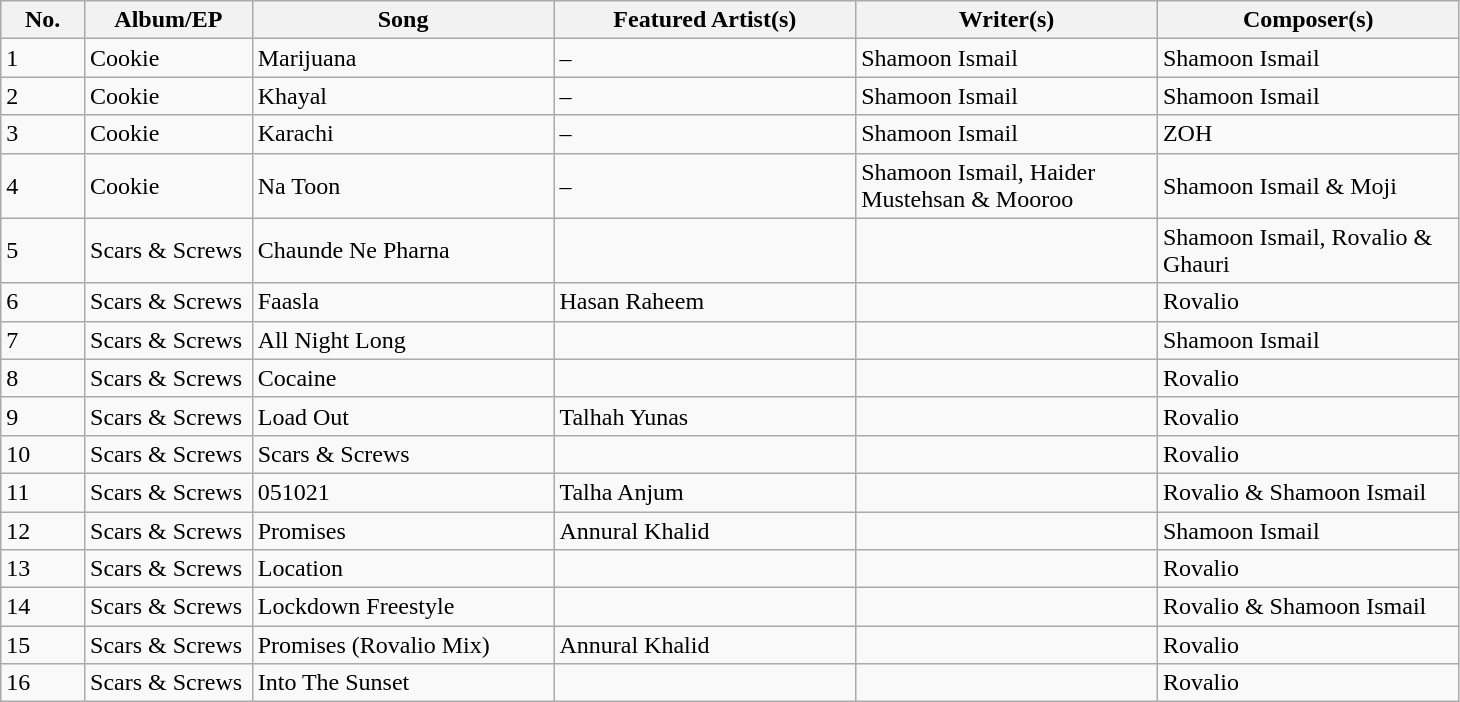<table class="wikitable plainrowheaders" width="77%">
<tr>
<th scope="col" width=5%>No.</th>
<th scope="col" width=10%>Album/EP</th>
<th scope="col" width=18%>Song</th>
<th scope="col" width=18%>Featured Artist(s)</th>
<th scope="col" width=18%>Writer(s)</th>
<th scope="col" width=18%>Composer(s)</th>
</tr>
<tr>
<td>1</td>
<td>Cookie</td>
<td>Marijuana</td>
<td>–</td>
<td>Shamoon Ismail</td>
<td>Shamoon Ismail</td>
</tr>
<tr>
<td>2</td>
<td>Cookie</td>
<td>Khayal</td>
<td>–</td>
<td>Shamoon Ismail</td>
<td>Shamoon Ismail</td>
</tr>
<tr>
<td>3</td>
<td>Cookie</td>
<td>Karachi</td>
<td>–</td>
<td>Shamoon Ismail</td>
<td>ZOH</td>
</tr>
<tr>
<td>4</td>
<td>Cookie</td>
<td>Na Toon</td>
<td>–</td>
<td>Shamoon Ismail, Haider Mustehsan & Mooroo</td>
<td>Shamoon Ismail & Moji</td>
</tr>
<tr>
<td>5</td>
<td>Scars & Screws</td>
<td>Chaunde Ne Pharna</td>
<td></td>
<td></td>
<td>Shamoon Ismail, Rovalio & Ghauri</td>
</tr>
<tr>
<td>6</td>
<td>Scars & Screws</td>
<td>Faasla</td>
<td>Hasan Raheem</td>
<td></td>
<td>Rovalio</td>
</tr>
<tr>
<td>7</td>
<td>Scars & Screws</td>
<td>All Night Long</td>
<td></td>
<td></td>
<td>Shamoon Ismail</td>
</tr>
<tr>
<td>8</td>
<td>Scars & Screws</td>
<td>Cocaine</td>
<td></td>
<td></td>
<td>Rovalio</td>
</tr>
<tr>
<td>9</td>
<td>Scars & Screws</td>
<td>Load Out</td>
<td>Talhah Yunas</td>
<td></td>
<td>Rovalio</td>
</tr>
<tr>
<td>10</td>
<td>Scars & Screws</td>
<td>Scars & Screws</td>
<td></td>
<td></td>
<td>Rovalio</td>
</tr>
<tr>
<td>11</td>
<td>Scars & Screws</td>
<td>051021</td>
<td>Talha Anjum</td>
<td></td>
<td>Rovalio & Shamoon Ismail</td>
</tr>
<tr>
<td>12</td>
<td>Scars & Screws</td>
<td>Promises</td>
<td>Annural Khalid</td>
<td></td>
<td>Shamoon Ismail</td>
</tr>
<tr>
<td>13</td>
<td>Scars & Screws</td>
<td>Location</td>
<td></td>
<td></td>
<td>Rovalio</td>
</tr>
<tr>
<td>14</td>
<td>Scars & Screws</td>
<td>Lockdown Freestyle</td>
<td></td>
<td></td>
<td>Rovalio & Shamoon Ismail</td>
</tr>
<tr>
<td>15</td>
<td>Scars & Screws</td>
<td>Promises (Rovalio Mix)</td>
<td>Annural Khalid</td>
<td></td>
<td>Rovalio</td>
</tr>
<tr>
<td>16</td>
<td>Scars & Screws</td>
<td>Into The Sunset</td>
<td></td>
<td></td>
<td>Rovalio</td>
</tr>
</table>
